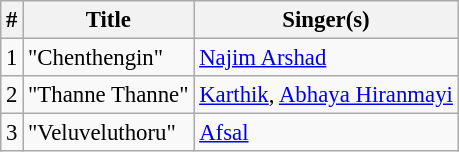<table class="wikitable" style="font-size:95%;">
<tr>
<th>#</th>
<th>Title</th>
<th>Singer(s)</th>
</tr>
<tr>
<td>1</td>
<td>"Chenthengin"</td>
<td><a href='#'>Najim Arshad</a></td>
</tr>
<tr>
<td>2</td>
<td>"Thanne Thanne"</td>
<td><a href='#'>Karthik</a>, <a href='#'>Abhaya Hiranmayi</a></td>
</tr>
<tr>
<td>3</td>
<td>"Veluveluthoru"</td>
<td><a href='#'>Afsal</a></td>
</tr>
</table>
